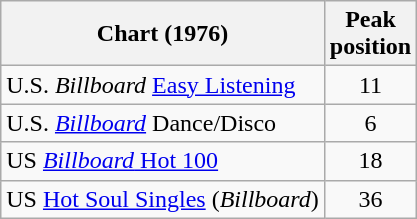<table class="wikitable sortable">
<tr>
<th>Chart (1976)</th>
<th>Peak<br>position</th>
</tr>
<tr>
<td align="left">U.S. <em>Billboard</em> <a href='#'>Easy Listening</a></td>
<td align="center">11</td>
</tr>
<tr>
<td>U.S. <em><a href='#'>Billboard</a></em> Dance/Disco </td>
<td style="text-align:center;">6</td>
</tr>
<tr>
<td>US <a href='#'><em>Billboard</em> Hot 100</a></td>
<td align="center">18</td>
</tr>
<tr>
<td>US <a href='#'>Hot Soul Singles</a> (<em>Billboard</em>)</td>
<td align="center">36</td>
</tr>
</table>
